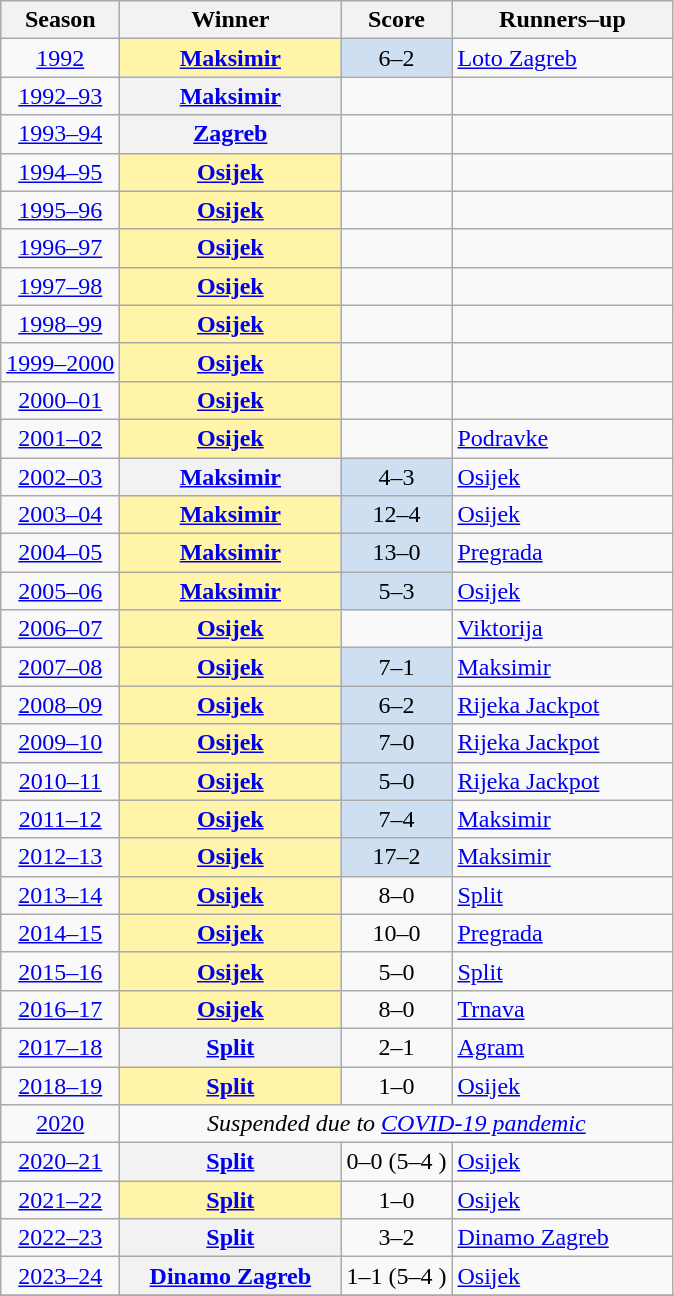<table class="sortable wikitable plainrowheaders">
<tr>
<th scope="col">Season</th>
<th scope="col" width="140">Winner</th>
<th scope="col">Score</th>
<th scope="col" width="140">Runners–up</th>
</tr>
<tr>
<td align=center><a href='#'>1992</a></td>
<th scope=row style="background-color:#fff4a7"><a href='#'>Maksimir</a>  </th>
<td align=center style="background-color:#cedff2">6–2</td>
<td><a href='#'>Loto Zagreb</a></td>
</tr>
<tr>
<td align=center><a href='#'>1992–93</a></td>
<th scope=row><a href='#'>Maksimir</a> </th>
<td align=center></td>
<td></td>
</tr>
<tr>
<td align=center><a href='#'>1993–94</a></td>
<th scope=row><a href='#'>Zagreb</a> </th>
<td align=center></td>
<td></td>
</tr>
<tr>
<td align=center><a href='#'>1994–95</a></td>
<th scope=row style="background-color:#fff4a7"><a href='#'>Osijek</a>  </th>
<td align=center></td>
<td></td>
</tr>
<tr>
<td align=center><a href='#'>1995–96</a></td>
<th scope=row style="background-color:#fff4a7"><a href='#'>Osijek</a>  </th>
<td align=center></td>
<td></td>
</tr>
<tr>
<td align=center><a href='#'>1996–97</a></td>
<th scope=row style="background-color:#fff4a7"><a href='#'>Osijek</a>  </th>
<td align=center></td>
<td></td>
</tr>
<tr>
<td align=center><a href='#'>1997–98</a></td>
<th scope=row style="background-color:#fff4a7"><a href='#'>Osijek</a>  </th>
<td align=center></td>
<td></td>
</tr>
<tr>
<td align=center><a href='#'>1998–99</a></td>
<th scope=row style="background-color:#fff4a7"><a href='#'>Osijek</a>  </th>
<td align=center></td>
<td></td>
</tr>
<tr>
<td align=center><a href='#'>1999–2000</a></td>
<th scope=row style="background-color:#fff4a7"><a href='#'>Osijek</a>  </th>
<td align=center></td>
<td></td>
</tr>
<tr>
<td align=center><a href='#'>2000–01</a></td>
<th scope=row style="background-color:#fff4a7"><a href='#'>Osijek</a>  </th>
<td align=center></td>
<td></td>
</tr>
<tr>
<td align=center><a href='#'>2001–02</a></td>
<th scope=row style="background-color:#fff4a7"><a href='#'>Osijek</a>  </th>
<td align=center></td>
<td><a href='#'>Podravke</a></td>
</tr>
<tr>
<td align=center><a href='#'>2002–03</a></td>
<th scope=row><a href='#'>Maksimir</a> </th>
<td align=center style="background-color:#cedff2">4–3</td>
<td><a href='#'>Osijek</a></td>
</tr>
<tr>
<td align=center><a href='#'>2003–04</a></td>
<th scope=row style="background-color:#fff4a7"><a href='#'>Maksimir</a>  </th>
<td align=center style="background-color:#cedff2">12–4</td>
<td><a href='#'>Osijek</a></td>
</tr>
<tr>
<td align=center><a href='#'>2004–05</a></td>
<th scope=row style="background-color:#fff4a7"><a href='#'>Maksimir</a>  </th>
<td align=center style="background-color:#cedff2">13–0</td>
<td><a href='#'>Pregrada</a></td>
</tr>
<tr>
<td align=center><a href='#'>2005–06</a></td>
<th scope=row style="background-color:#fff4a7"><a href='#'>Maksimir</a>  </th>
<td align=center style="background-color:#cedff2">5–3</td>
<td><a href='#'>Osijek</a></td>
</tr>
<tr>
<td align=center><a href='#'>2006–07</a></td>
<th scope=row style="background-color:#fff4a7"><a href='#'>Osijek</a>  </th>
<td align=center></td>
<td><a href='#'>Viktorija</a></td>
</tr>
<tr>
<td align=center><a href='#'>2007–08</a></td>
<th scope=row style="background-color:#fff4a7"><a href='#'>Osijek</a>  </th>
<td align=center style="background-color:#cedff2">7–1</td>
<td><a href='#'>Maksimir</a></td>
</tr>
<tr>
<td align=center><a href='#'>2008–09</a></td>
<th scope=row style="background-color:#fff4a7"><a href='#'>Osijek</a>  </th>
<td align=center style="background-color:#cedff2">6–2</td>
<td><a href='#'>Rijeka Jackpot</a></td>
</tr>
<tr>
<td align=center><a href='#'>2009–10</a></td>
<th scope=row style="background-color:#fff4a7"><a href='#'>Osijek</a>  </th>
<td align=center style="background-color:#cedff2">7–0</td>
<td><a href='#'>Rijeka Jackpot</a></td>
</tr>
<tr>
<td align=center><a href='#'>2010–11</a></td>
<th scope=row style="background-color:#fff4a7"><a href='#'>Osijek</a>  </th>
<td align=center style="background-color:#cedff2">5–0</td>
<td><a href='#'>Rijeka Jackpot</a></td>
</tr>
<tr>
<td align=center><a href='#'>2011–12</a></td>
<th scope=row style="background-color:#fff4a7"><a href='#'>Osijek</a>  </th>
<td align=center style="background-color:#cedff2">7–4</td>
<td><a href='#'>Maksimir</a></td>
</tr>
<tr>
<td align=center><a href='#'>2012–13</a></td>
<th scope=row style="background-color:#fff4a7"><a href='#'>Osijek</a>  </th>
<td align=center style="background-color:#cedff2">17–2</td>
<td><a href='#'>Maksimir</a></td>
</tr>
<tr>
<td align=center><a href='#'>2013–14</a></td>
<th scope=row style="background-color:#fff4a7"><a href='#'>Osijek</a>  </th>
<td align=center>8–0</td>
<td><a href='#'>Split</a></td>
</tr>
<tr>
<td align=center><a href='#'>2014–15</a></td>
<th scope=row style="background-color:#fff4a7"><a href='#'>Osijek</a>  </th>
<td align=center>10–0</td>
<td><a href='#'>Pregrada</a></td>
</tr>
<tr>
<td align=center><a href='#'>2015–16</a></td>
<th scope=row style="background-color:#fff4a7"><a href='#'>Osijek</a>  </th>
<td align=center>5–0</td>
<td><a href='#'>Split</a></td>
</tr>
<tr>
<td align=center><a href='#'>2016–17</a></td>
<th scope=row style="background-color:#fff4a7"><a href='#'>Osijek</a>  </th>
<td align=center>8–0</td>
<td><a href='#'>Trnava</a></td>
</tr>
<tr>
<td align=center><a href='#'>2017–18</a></td>
<th scope=row><a href='#'>Split</a> </th>
<td align=center>2–1</td>
<td><a href='#'>Agram</a></td>
</tr>
<tr>
<td align=center><a href='#'>2018–19</a></td>
<th scope=row style="background-color:#fff4a7"><a href='#'>Split</a>  </th>
<td align=center>1–0</td>
<td><a href='#'>Osijek</a></td>
</tr>
<tr>
<td align=center><a href='#'>2020</a></td>
<td colspan=3 align=center><em>Suspended due to <a href='#'>COVID-19 pandemic</a></em></td>
</tr>
<tr>
<td align=center><a href='#'>2020–21</a></td>
<th scope=row><a href='#'>Split</a> </th>
<td align=center>0–0 (5–4 )</td>
<td><a href='#'>Osijek</a></td>
</tr>
<tr>
<td align=center><a href='#'>2021–22</a></td>
<th scope=row style="background-color:#fff4a7"><a href='#'>Split</a>   </th>
<td align=center>1–0</td>
<td><a href='#'>Osijek</a></td>
</tr>
<tr>
<td align=center><a href='#'>2022–23</a></td>
<th scope=row><a href='#'>Split</a> </th>
<td align=center>3–2</td>
<td><a href='#'>Dinamo Zagreb</a></td>
</tr>
<tr>
<td align=center><a href='#'>2023–24</a></td>
<th scope=row><a href='#'>Dinamo Zagreb</a> </th>
<td align=center>1–1 (5–4 )</td>
<td><a href='#'>Osijek</a></td>
</tr>
<tr>
</tr>
</table>
